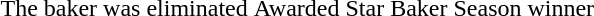<table>
<tr>
<td> The baker was eliminated</td>
<td> Awarded Star Baker</td>
<td> Season winner</td>
</tr>
<tr>
</tr>
</table>
